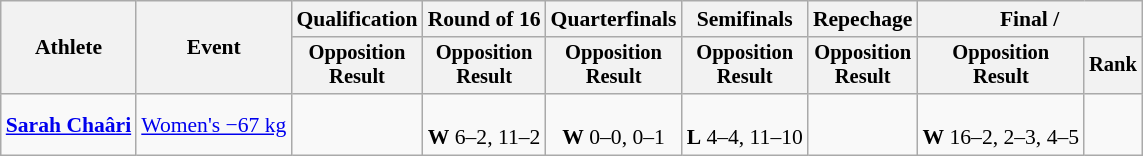<table class=wikitable style=font-size:90%;text-align:center>
<tr>
<th rowspan=2>Athlete</th>
<th rowspan=2>Event</th>
<th>Qualification</th>
<th>Round of 16</th>
<th>Quarterfinals</th>
<th>Semifinals</th>
<th>Repechage</th>
<th colspan=2>Final / </th>
</tr>
<tr style=font-size:95%>
<th>Opposition<br>Result</th>
<th>Opposition<br>Result</th>
<th>Opposition<br>Result</th>
<th>Opposition<br>Result</th>
<th>Opposition<br>Result</th>
<th>Opposition<br>Result</th>
<th>Rank</th>
</tr>
<tr>
<td align=left><strong><a href='#'>Sarah Chaâri</a></strong></td>
<td align=left><a href='#'>Women's −67 kg</a></td>
<td></td>
<td><br><strong>W</strong> 6–2, 11–2</td>
<td><br><strong>W</strong> 0–0, 0–1</td>
<td><br><strong>L</strong> 4–4, 11–10</td>
<td></td>
<td><br><strong>W</strong> 16–2, 2–3, 4–5</td>
<td></td>
</tr>
</table>
